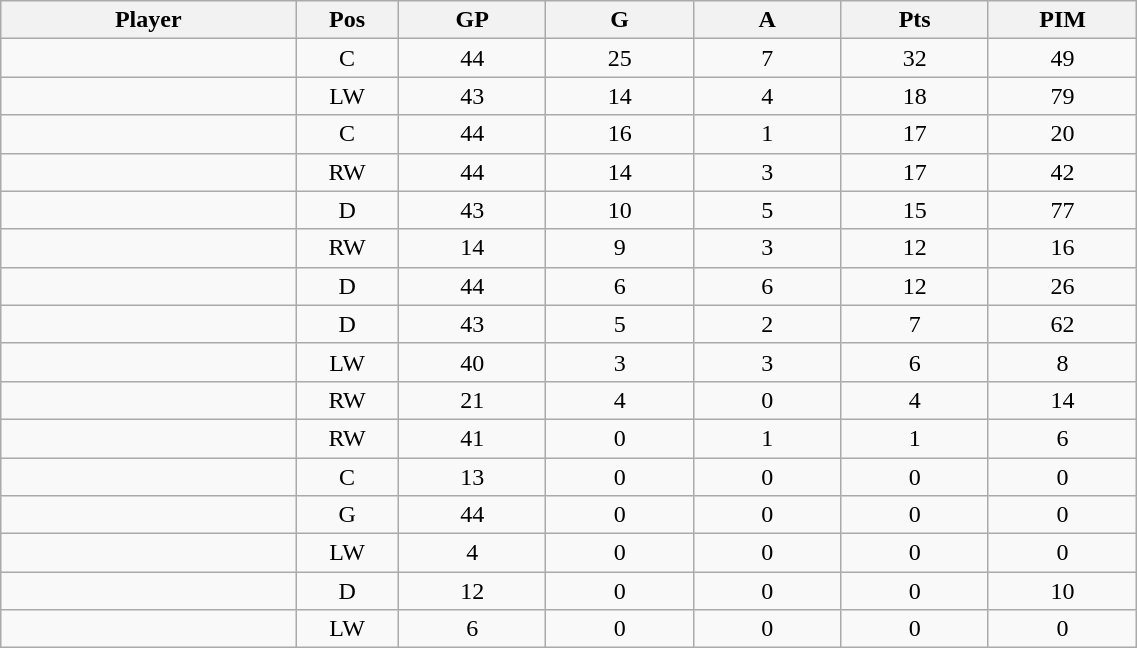<table class="wikitable sortable" width="60%">
<tr ALIGN="center">
<th bgcolor="#DDDDFF" width="10%">Player</th>
<th bgcolor="#DDDDFF" width="3%" title="Position">Pos</th>
<th bgcolor="#DDDDFF" width="5%" title="Games played">GP</th>
<th bgcolor="#DDDDFF" width="5%" title="Goals">G</th>
<th bgcolor="#DDDDFF" width="5%" title="Assists">A</th>
<th bgcolor="#DDDDFF" width="5%" title="Points">Pts</th>
<th bgcolor="#DDDDFF" width="5%" title="Penalties in Minutes">PIM</th>
</tr>
<tr align="center">
<td align="right"></td>
<td>C</td>
<td>44</td>
<td>25</td>
<td>7</td>
<td>32</td>
<td>49</td>
</tr>
<tr align="center">
<td align="right"></td>
<td>LW</td>
<td>43</td>
<td>14</td>
<td>4</td>
<td>18</td>
<td>79</td>
</tr>
<tr align="center">
<td align="right"></td>
<td>C</td>
<td>44</td>
<td>16</td>
<td>1</td>
<td>17</td>
<td>20</td>
</tr>
<tr align="center">
<td align="right"></td>
<td>RW</td>
<td>44</td>
<td>14</td>
<td>3</td>
<td>17</td>
<td>42</td>
</tr>
<tr align="center">
<td align="right"></td>
<td>D</td>
<td>43</td>
<td>10</td>
<td>5</td>
<td>15</td>
<td>77</td>
</tr>
<tr align="center">
<td align="right"></td>
<td>RW</td>
<td>14</td>
<td>9</td>
<td>3</td>
<td>12</td>
<td>16</td>
</tr>
<tr align="center">
<td align="right"></td>
<td>D</td>
<td>44</td>
<td>6</td>
<td>6</td>
<td>12</td>
<td>26</td>
</tr>
<tr align="center">
<td align="right"></td>
<td>D</td>
<td>43</td>
<td>5</td>
<td>2</td>
<td>7</td>
<td>62</td>
</tr>
<tr align="center">
<td align="right"></td>
<td>LW</td>
<td>40</td>
<td>3</td>
<td>3</td>
<td>6</td>
<td>8</td>
</tr>
<tr align="center">
<td align="right"></td>
<td>RW</td>
<td>21</td>
<td>4</td>
<td>0</td>
<td>4</td>
<td>14</td>
</tr>
<tr align="center">
<td align="right"></td>
<td>RW</td>
<td>41</td>
<td>0</td>
<td>1</td>
<td>1</td>
<td>6</td>
</tr>
<tr align="center">
<td align="right"></td>
<td>C</td>
<td>13</td>
<td>0</td>
<td>0</td>
<td>0</td>
<td>0</td>
</tr>
<tr align="center">
<td align="right"></td>
<td>G</td>
<td>44</td>
<td>0</td>
<td>0</td>
<td>0</td>
<td>0</td>
</tr>
<tr align="center">
<td align="right"></td>
<td>LW</td>
<td>4</td>
<td>0</td>
<td>0</td>
<td>0</td>
<td>0</td>
</tr>
<tr align="center">
<td align="right"></td>
<td>D</td>
<td>12</td>
<td>0</td>
<td>0</td>
<td>0</td>
<td>10</td>
</tr>
<tr align="center">
<td align="right"></td>
<td>LW</td>
<td>6</td>
<td>0</td>
<td>0</td>
<td>0</td>
<td>0</td>
</tr>
</table>
